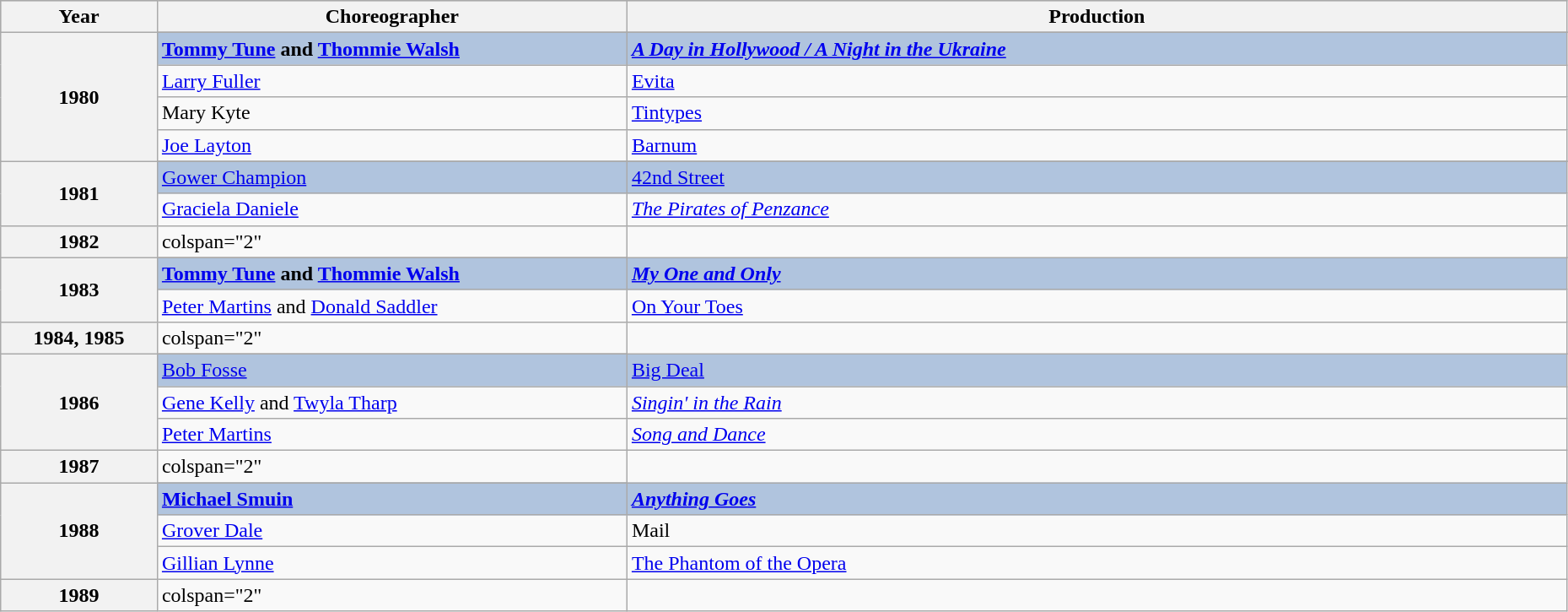<table class="wikitable" style="width:98%;">
<tr style="background:#bebebe;">
<th style="width:10%;">Year</th>
<th style="width:30%;">Choreographer</th>
<th style="width:60%;">Production</th>
</tr>
<tr>
<th rowspan="5">1980</th>
</tr>
<tr style="background:#B0C4DE">
<td><strong><a href='#'>Tommy Tune</a> and <a href='#'>Thommie Walsh</a></strong></td>
<td><strong><em><a href='#'>A Day in Hollywood / A Night in the Ukraine</a><em> <strong></td>
</tr>
<tr>
<td><a href='#'>Larry Fuller</a></td>
<td></em><a href='#'>Evita</a><em></td>
</tr>
<tr>
<td>Mary Kyte</td>
<td></em><a href='#'>Tintypes</a><em></td>
</tr>
<tr>
<td><a href='#'>Joe Layton</a></td>
<td></em><a href='#'>Barnum</a><em></td>
</tr>
<tr>
<th rowspan="3">1981</th>
</tr>
<tr style="background:#B0C4DE">
<td></strong><a href='#'>Gower Champion</a><strong></td>
<td></em></strong><a href='#'>42nd Street</a></em> </strong></td>
</tr>
<tr>
<td><a href='#'>Graciela Daniele</a></td>
<td><em><a href='#'>The Pirates of Penzance</a></em></td>
</tr>
<tr>
<th>1982</th>
<td>colspan="2" </td>
</tr>
<tr>
<th rowspan="3">1983</th>
</tr>
<tr style="background:#B0C4DE">
<td><strong><a href='#'>Tommy Tune</a> and <a href='#'>Thommie Walsh</a></strong></td>
<td><strong><em><a href='#'>My One and Only</a><em> <strong></td>
</tr>
<tr>
<td><a href='#'>Peter Martins</a> and <a href='#'>Donald Saddler</a></td>
<td></em><a href='#'>On Your Toes</a><em></td>
</tr>
<tr>
<th>1984, 1985</th>
<td>colspan="2" </td>
</tr>
<tr>
<th rowspan="4">1986</th>
</tr>
<tr style="background:#B0C4DE">
<td></strong><a href='#'>Bob Fosse</a><strong></td>
<td></em></strong><a href='#'>Big Deal</a></em> </strong></td>
</tr>
<tr>
<td><a href='#'>Gene Kelly</a> and <a href='#'>Twyla Tharp</a></td>
<td><em><a href='#'>Singin' in the Rain</a></em></td>
</tr>
<tr>
<td><a href='#'>Peter Martins</a></td>
<td><em><a href='#'>Song and Dance</a></em></td>
</tr>
<tr>
<th>1987</th>
<td>colspan="2" </td>
</tr>
<tr>
<th rowspan="4">1988</th>
</tr>
<tr style="background:#B0C4DE">
<td><strong><a href='#'>Michael Smuin</a></strong></td>
<td><strong><em><a href='#'>Anything Goes</a><em> <strong></td>
</tr>
<tr>
<td><a href='#'>Grover Dale</a></td>
<td></em>Mail<em></td>
</tr>
<tr>
<td><a href='#'>Gillian Lynne</a></td>
<td></em><a href='#'>The Phantom of the Opera</a><em></td>
</tr>
<tr>
<th>1989</th>
<td>colspan="2" </td>
</tr>
</table>
